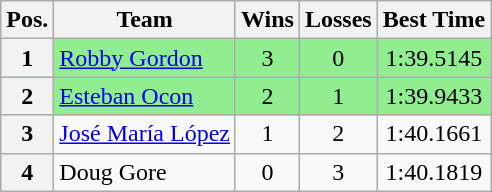<table class="wikitable">
<tr>
<th>Pos.</th>
<th>Team</th>
<th>Wins</th>
<th>Losses</th>
<th>Best Time</th>
</tr>
<tr style="background:lightgreen;">
<th>1</th>
<td> <a href='#'>Robby Gordon</a></td>
<td style="text-align:center;">3</td>
<td style="text-align:center;">0</td>
<td style="text-align:center;">1:39.5145</td>
</tr>
<tr style="background:lightgreen;">
<th>2</th>
<td> <a href='#'>Esteban Ocon</a></td>
<td style="text-align:center;">2</td>
<td style="text-align:center;">1</td>
<td style="text-align:center;">1:39.9433</td>
</tr>
<tr>
<th>3</th>
<td> <a href='#'>José María López</a></td>
<td style="text-align:center;">1</td>
<td style="text-align:center;">2</td>
<td style="text-align:center;">1:40.1661</td>
</tr>
<tr>
<th>4</th>
<td> Doug Gore</td>
<td style="text-align:center;">0</td>
<td style="text-align:center;">3</td>
<td style="text-align:center;">1:40.1819</td>
</tr>
</table>
